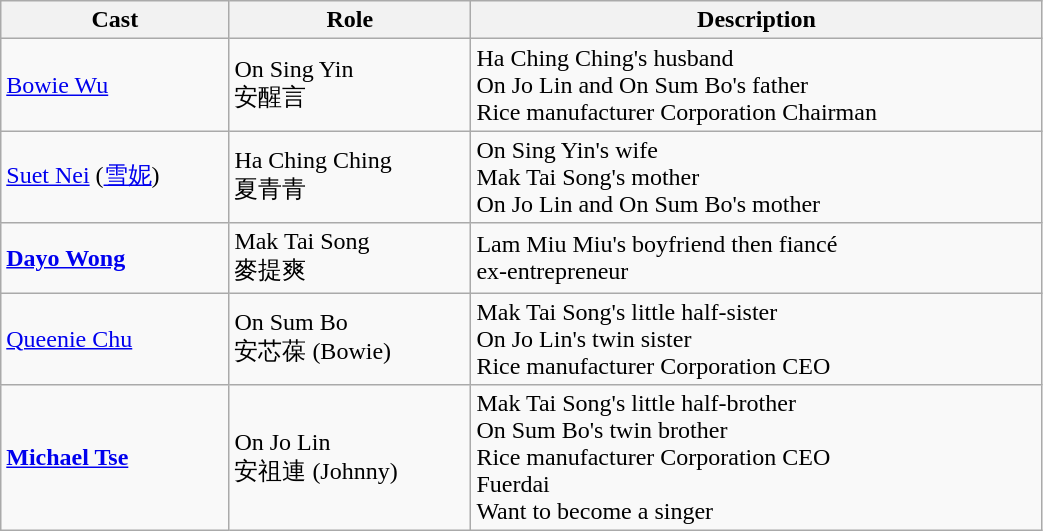<table class="wikitable" width="55%">
<tr>
<th>Cast</th>
<th>Role</th>
<th>Description</th>
</tr>
<tr>
<td><a href='#'>Bowie Wu</a></td>
<td>On Sing Yin <br> 安醒言</td>
<td>Ha Ching Ching's husband <br> On Jo Lin and On Sum Bo's father <br> Rice manufacturer Corporation Chairman</td>
</tr>
<tr>
<td><a href='#'>Suet Nei</a> (<a href='#'>雪妮</a>)</td>
<td>Ha Ching Ching <br> 夏青青</td>
<td>On Sing Yin's wife <br> Mak Tai Song's mother <br> On Jo Lin and On Sum Bo's mother</td>
</tr>
<tr>
<td><strong><a href='#'>Dayo Wong</a></strong></td>
<td>Mak Tai Song <br> 麥提爽</td>
<td>Lam Miu Miu's boyfriend then fiancé <br> ex-entrepreneur</td>
</tr>
<tr>
<td><a href='#'>Queenie Chu</a></td>
<td>On Sum Bo <br> 安芯葆 (Bowie)</td>
<td>Mak Tai Song's little half-sister <br> On Jo Lin's twin sister <br> Rice manufacturer Corporation CEO</td>
</tr>
<tr>
<td><strong><a href='#'>Michael Tse</a></strong></td>
<td>On Jo Lin <br> 安祖連 (Johnny)</td>
<td>Mak Tai Song's little half-brother <br> On Sum Bo's twin brother <br> Rice manufacturer Corporation CEO <br> Fuerdai <br> Want to become a singer</td>
</tr>
</table>
